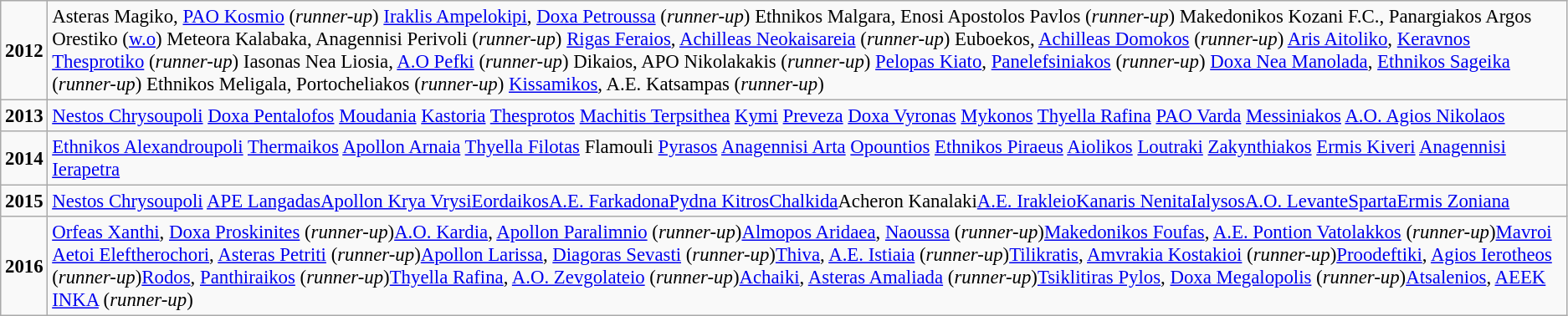<table class="wikitable" style="font-size: 95%;">
<tr>
<td align="center"><strong>2012</strong></td>
<td align="left">Asteras Magiko, <a href='#'>PAO Kosmio</a> (<em>runner-up</em>)  <a href='#'>Iraklis Ampelokipi</a>, <a href='#'>Doxa Petroussa</a> (<em>runner-up</em>)  Ethnikos Malgara, Enosi Apostolos Pavlos (<em>runner-up</em>)  Makedonikos Kozani F.C., Panargiakos Argos Orestiko (<a href='#'>w.o</a>)  Meteora Kalabaka, Anagennisi Perivoli (<em>runner-up</em>)  <a href='#'>Rigas Feraios</a>, <a href='#'>Achilleas Neokaisareia</a> (<em>runner-up</em>)  Euboekos, <a href='#'>Achilleas Domokos</a> (<em>runner-up</em>)  <a href='#'>Aris Aitoliko</a>, <a href='#'>Keravnos Thesprotiko</a> (<em>runner-up</em>)  Iasonas Nea Liosia, <a href='#'>A.O Pefki</a> (<em>runner-up</em>)  Dikaios, APO Nikolakakis (<em>runner-up</em>)  <a href='#'>Pelopas Kiato</a>, <a href='#'>Panelefsiniakos</a> (<em>runner-up</em>)  <a href='#'>Doxa Nea Manolada</a>, <a href='#'>Ethnikos Sageika</a> (<em>runner-up</em>)  Ethnikos Meligala, Portocheliakos (<em>runner-up</em>)  <a href='#'>Kissamikos</a>, A.E. Katsampas (<em>runner-up</em>)</td>
</tr>
<tr>
<td align="center"><strong>2013</strong></td>
<td align="left"><a href='#'>Nestos Chrysoupoli</a>  <a href='#'>Doxa Pentalofos</a>  <a href='#'>Moudania</a>  <a href='#'>Kastoria</a>  <a href='#'>Thesprotos</a>  <a href='#'>Machitis Terpsithea</a>  <a href='#'>Kymi</a>  <a href='#'>Preveza</a>  <a href='#'>Doxa Vyronas</a>  <a href='#'>Mykonos</a>  <a href='#'>Thyella Rafina</a>  <a href='#'>PAO Varda</a>  <a href='#'>Messiniakos</a>  <a href='#'>A.O. Agios Nikolaos</a></td>
</tr>
<tr>
<td align="center"><strong>2014</strong></td>
<td align="left"><a href='#'>Ethnikos Alexandroupoli</a>  <a href='#'>Thermaikos</a>  <a href='#'>Apollon Arnaia</a>  <a href='#'>Thyella Filotas</a>  Flamouli  <a href='#'>Pyrasos</a>  <a href='#'>Anagennisi Arta</a>  <a href='#'>Opountios</a>  <a href='#'>Ethnikos Piraeus</a>  <a href='#'>Aiolikos</a>  <a href='#'>Loutraki</a>  <a href='#'>Zakynthiakos</a>  <a href='#'>Ermis Kiveri</a>  <a href='#'>Anagennisi Ierapetra</a></td>
</tr>
<tr>
<td align="center"><strong>2015</strong></td>
<td align="left"><a href='#'>Nestos Chrysoupoli</a>  <a href='#'>APE Langadas</a><a href='#'>Apollon Krya Vrysi</a><a href='#'>Eordaikos</a><a href='#'>A.E. Farkadona</a><a href='#'>Pydna Kitros</a><a href='#'>Chalkida</a>Acheron Kanalaki<a href='#'>A.E. Irakleio</a><a href='#'>Kanaris Nenita</a><a href='#'>Ialysos</a><a href='#'>A.O. Levante</a><a href='#'>Sparta</a><a href='#'>Ermis Zoniana</a></td>
</tr>
<tr>
<td align="center"><strong>2016</strong></td>
<td align="left"><a href='#'>Orfeas Xanthi</a>, <a href='#'>Doxa Proskinites</a> (<em>runner-up</em>)<a href='#'>A.O. Kardia</a>, <a href='#'>Apollon Paralimnio</a> (<em>runner-up</em>)<a href='#'>Almopos Aridaea</a>, <a href='#'>Naoussa</a> (<em>runner-up</em>)<a href='#'>Makedonikos Foufas</a>, <a href='#'>A.E. Pontion Vatolakkos</a> (<em>runner-up</em>)<a href='#'>Mavroi Aetoi Eleftherochori</a>, <a href='#'>Asteras Petriti</a> (<em>runner-up</em>)<a href='#'>Apollon Larissa</a>, <a href='#'>Diagoras Sevasti</a> (<em>runner-up</em>)<a href='#'>Thiva</a>, <a href='#'>A.E. Istiaia</a> (<em>runner-up</em>)<a href='#'>Tilikratis</a>, <a href='#'>Amvrakia Kostakioi</a> (<em>runner-up</em>)<a href='#'>Proodeftiki</a>, <a href='#'>Agios Ierotheos</a> (<em>runner-up</em>)<a href='#'>Rodos</a>, <a href='#'>Panthiraikos</a> (<em>runner-up</em>)<a href='#'>Thyella Rafina</a>, <a href='#'>A.O. Zevgolateio</a> (<em>runner-up</em>)<a href='#'>Achaiki</a>, <a href='#'>Asteras Amaliada</a> (<em>runner-up</em>)<a href='#'>Tsiklitiras Pylos</a>, <a href='#'>Doxa Megalopolis</a> (<em>runner-up</em>)<a href='#'>Atsalenios</a>, <a href='#'>AEEK INKA</a> (<em>runner-up</em>)</td>
</tr>
</table>
